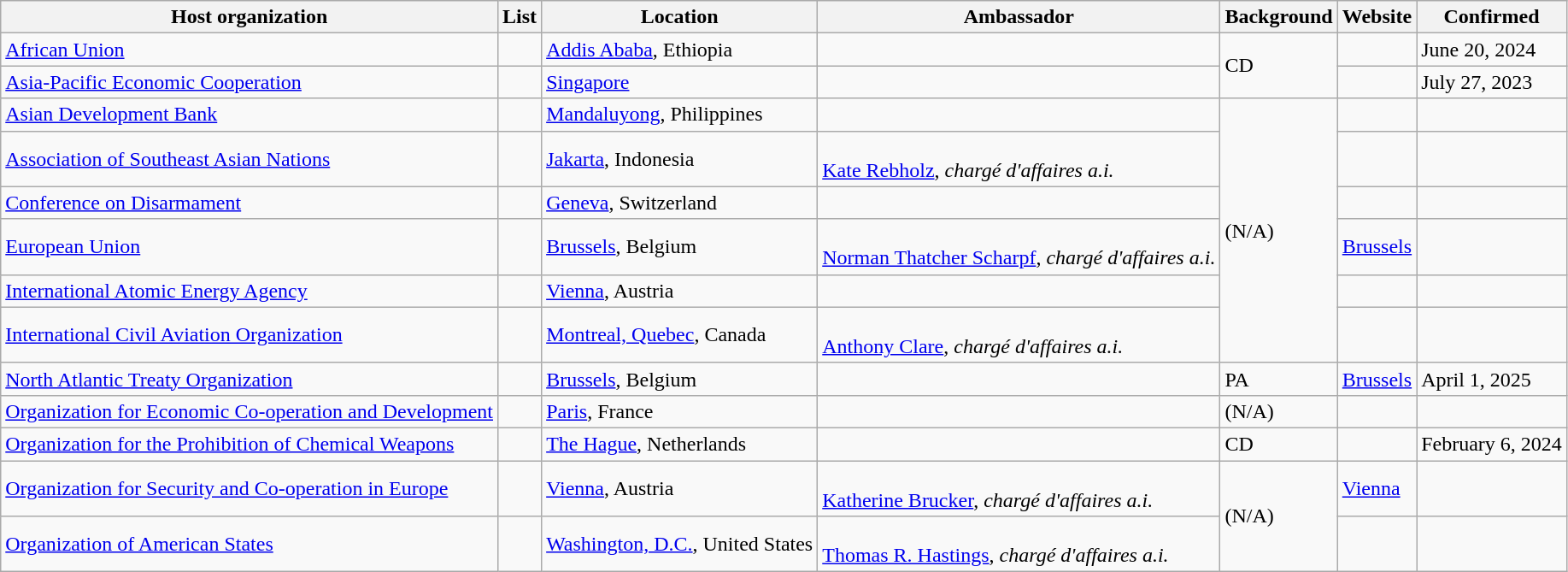<table class="wikitable sortable">
<tr>
<th>Host organization</th>
<th>List</th>
<th>Location</th>
<th>Ambassador</th>
<th>Background</th>
<th>Website</th>
<th>Confirmed</th>
</tr>
<tr>
<td><a href='#'>African Union</a></td>
<td></td>
<td><a href='#'>Addis Ababa</a>, Ethiopia</td>
<td></td>
<td rowspan="2">CD</td>
<td></td>
<td>June 20, 2024</td>
</tr>
<tr>
<td><a href='#'>Asia-Pacific Economic Cooperation</a></td>
<td></td>
<td><a href='#'>Singapore</a></td>
<td></td>
<td></td>
<td>July 27, 2023</td>
</tr>
<tr>
<td><a href='#'>Asian Development Bank</a></td>
<td></td>
<td><a href='#'>Mandaluyong</a>, Philippines</td>
<td></td>
<td rowspan="6">(N/A)</td>
<td></td>
<td></td>
</tr>
<tr>
<td><a href='#'>Association of Southeast Asian Nations</a></td>
<td></td>
<td><a href='#'>Jakarta</a>, Indonesia</td>
<td><br><a href='#'>Kate Rebholz</a>, <em>chargé d'affaires a.i.</em></td>
<td></td>
<td></td>
</tr>
<tr>
<td><a href='#'>Conference on Disarmament</a></td>
<td></td>
<td><a href='#'>Geneva</a>, Switzerland</td>
<td></td>
<td></td>
<td></td>
</tr>
<tr>
<td><a href='#'>European Union</a></td>
<td></td>
<td><a href='#'>Brussels</a>, Belgium</td>
<td><br><a href='#'>Norman Thatcher Scharpf</a>, <em>chargé d'affaires a.i.</em></td>
<td><a href='#'>Brussels</a> </td>
<td></td>
</tr>
<tr>
<td><a href='#'>International Atomic Energy Agency</a></td>
<td></td>
<td><a href='#'>Vienna</a>, Austria</td>
<td></td>
<td></td>
<td></td>
</tr>
<tr>
<td><a href='#'>International Civil Aviation Organization</a></td>
<td></td>
<td><a href='#'>Montreal, Quebec</a>, Canada</td>
<td><br><a href='#'>Anthony Clare</a>, <em>chargé d'affaires a.i.</em></td>
<td></td>
<td></td>
</tr>
<tr>
<td><a href='#'>North Atlantic Treaty Organization</a></td>
<td></td>
<td><a href='#'>Brussels</a>, Belgium</td>
<td></td>
<td>PA</td>
<td><a href='#'>Brussels</a> </td>
<td>April 1, 2025</td>
</tr>
<tr>
<td><a href='#'>Organization for Economic Co-operation and Development</a></td>
<td></td>
<td><a href='#'>Paris</a>, France</td>
<td></td>
<td>(N/A)</td>
<td></td>
<td></td>
</tr>
<tr>
<td><a href='#'>Organization for the Prohibition of Chemical Weapons</a></td>
<td></td>
<td><a href='#'>The Hague</a>, Netherlands</td>
<td></td>
<td>CD</td>
<td></td>
<td>February 6, 2024</td>
</tr>
<tr>
<td><a href='#'>Organization for Security and Co-operation in Europe</a></td>
<td></td>
<td><a href='#'>Vienna</a>, Austria</td>
<td><br><a href='#'>Katherine Brucker</a>, <em>chargé d'affaires a.i.</em></td>
<td rowspan="2">(N/A)</td>
<td><a href='#'>Vienna</a> </td>
<td></td>
</tr>
<tr>
<td><a href='#'>Organization of American States</a></td>
<td></td>
<td><a href='#'>Washington, D.C.</a>, United States</td>
<td><br><a href='#'>Thomas R. Hastings</a>, <em>chargé d'affaires a.i.</em></td>
<td></td>
<td></td>
</tr>
</table>
